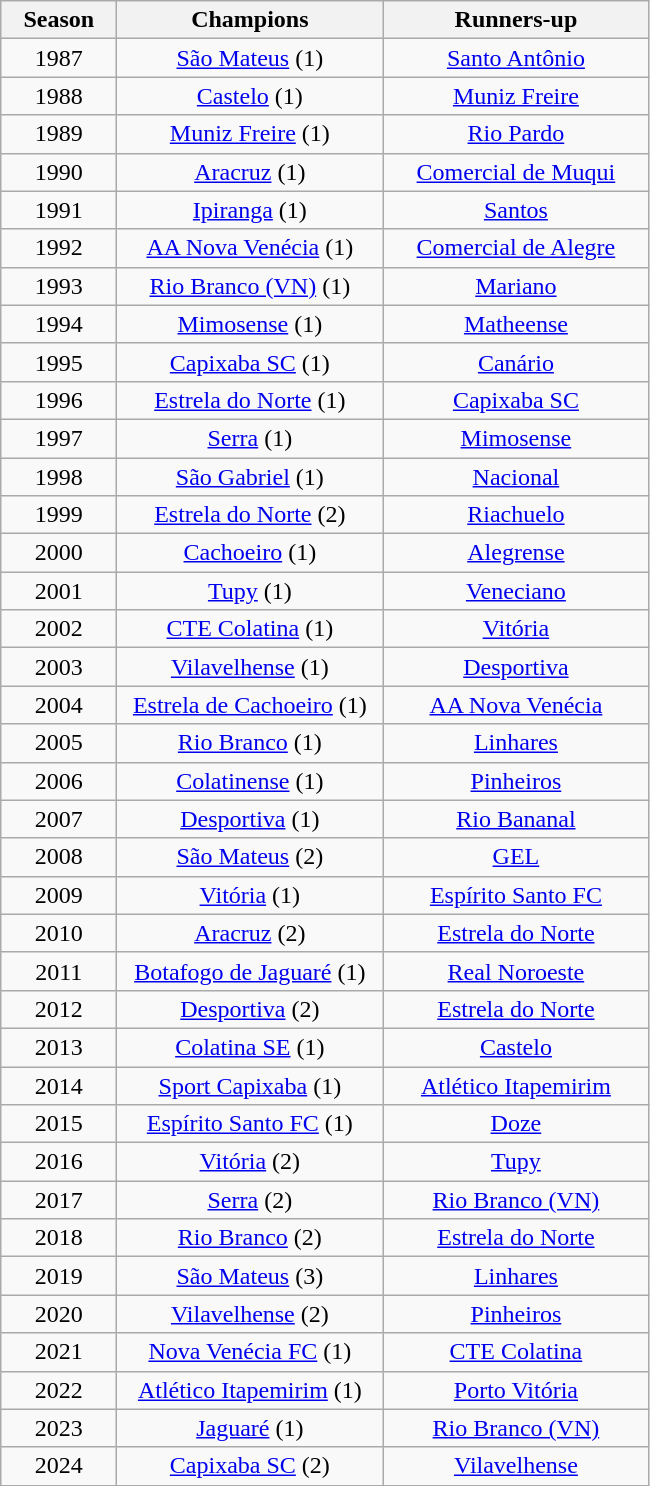<table class="wikitable" style="text-align:center; margin-left:1em;">
<tr>
<th style="width:70px">Season</th>
<th style="width:170px">Champions</th>
<th style="width:170px">Runners-up</th>
</tr>
<tr>
<td>1987</td>
<td><a href='#'>São Mateus</a> (1)</td>
<td><a href='#'>Santo Antônio</a></td>
</tr>
<tr>
<td>1988</td>
<td><a href='#'>Castelo</a> (1)</td>
<td><a href='#'>Muniz Freire</a></td>
</tr>
<tr>
<td>1989</td>
<td><a href='#'>Muniz Freire</a> (1)</td>
<td><a href='#'>Rio Pardo</a></td>
</tr>
<tr>
<td>1990</td>
<td><a href='#'>Aracruz</a> (1)</td>
<td><a href='#'>Comercial de Muqui</a></td>
</tr>
<tr>
<td>1991</td>
<td><a href='#'>Ipiranga</a> (1)</td>
<td><a href='#'>Santos</a></td>
</tr>
<tr>
<td>1992</td>
<td><a href='#'>AA Nova Venécia</a> (1)</td>
<td><a href='#'>Comercial de Alegre</a></td>
</tr>
<tr>
<td>1993</td>
<td><a href='#'>Rio Branco (VN)</a> (1)</td>
<td><a href='#'>Mariano</a></td>
</tr>
<tr>
<td>1994</td>
<td><a href='#'>Mimosense</a> (1)</td>
<td><a href='#'>Matheense</a></td>
</tr>
<tr>
<td>1995</td>
<td><a href='#'>Capixaba SC</a> (1)</td>
<td><a href='#'>Canário</a></td>
</tr>
<tr>
<td>1996</td>
<td><a href='#'>Estrela do Norte</a> (1)</td>
<td><a href='#'>Capixaba SC</a></td>
</tr>
<tr>
<td>1997</td>
<td><a href='#'>Serra</a> (1)</td>
<td><a href='#'>Mimosense</a></td>
</tr>
<tr>
<td>1998</td>
<td><a href='#'>São Gabriel</a> (1)</td>
<td><a href='#'>Nacional</a></td>
</tr>
<tr>
<td>1999</td>
<td><a href='#'>Estrela do Norte</a> (2)</td>
<td><a href='#'>Riachuelo</a></td>
</tr>
<tr>
<td>2000</td>
<td><a href='#'>Cachoeiro</a> (1)</td>
<td><a href='#'>Alegrense</a></td>
</tr>
<tr>
<td>2001</td>
<td><a href='#'>Tupy</a> (1)</td>
<td><a href='#'>Veneciano</a></td>
</tr>
<tr>
<td>2002</td>
<td><a href='#'>CTE Colatina</a> (1)</td>
<td><a href='#'>Vitória</a></td>
</tr>
<tr>
<td>2003</td>
<td><a href='#'>Vilavelhense</a> (1)</td>
<td><a href='#'>Desportiva</a></td>
</tr>
<tr>
<td>2004</td>
<td><a href='#'>Estrela de Cachoeiro</a> (1)</td>
<td><a href='#'>AA Nova Venécia</a></td>
</tr>
<tr>
<td>2005</td>
<td><a href='#'>Rio Branco</a> (1)</td>
<td><a href='#'>Linhares</a></td>
</tr>
<tr>
<td>2006</td>
<td><a href='#'>Colatinense</a> (1)</td>
<td><a href='#'>Pinheiros</a></td>
</tr>
<tr>
<td>2007</td>
<td><a href='#'>Desportiva</a> (1)</td>
<td><a href='#'>Rio Bananal</a></td>
</tr>
<tr>
<td>2008</td>
<td><a href='#'>São Mateus</a> (2)</td>
<td><a href='#'>GEL</a></td>
</tr>
<tr>
<td>2009</td>
<td><a href='#'>Vitória</a> (1)</td>
<td><a href='#'>Espírito Santo FC</a></td>
</tr>
<tr>
<td>2010</td>
<td><a href='#'>Aracruz</a> (2)</td>
<td><a href='#'>Estrela do Norte</a></td>
</tr>
<tr>
<td>2011</td>
<td><a href='#'>Botafogo de Jaguaré</a> (1)</td>
<td><a href='#'>Real Noroeste</a></td>
</tr>
<tr>
<td>2012</td>
<td><a href='#'>Desportiva</a> (2)</td>
<td><a href='#'>Estrela do Norte</a></td>
</tr>
<tr>
<td>2013</td>
<td><a href='#'>Colatina SE</a> (1)</td>
<td><a href='#'>Castelo</a></td>
</tr>
<tr>
<td>2014</td>
<td><a href='#'>Sport Capixaba</a> (1)</td>
<td><a href='#'>Atlético Itapemirim</a></td>
</tr>
<tr>
<td>2015</td>
<td><a href='#'>Espírito Santo FC</a> (1)</td>
<td><a href='#'>Doze</a></td>
</tr>
<tr>
<td>2016</td>
<td><a href='#'>Vitória</a> (2)</td>
<td><a href='#'>Tupy</a></td>
</tr>
<tr>
<td>2017</td>
<td><a href='#'>Serra</a> (2)</td>
<td><a href='#'>Rio Branco (VN)</a></td>
</tr>
<tr>
<td>2018</td>
<td><a href='#'>Rio Branco</a> (2)</td>
<td><a href='#'>Estrela do Norte</a></td>
</tr>
<tr>
<td>2019</td>
<td><a href='#'>São Mateus</a> (3)</td>
<td><a href='#'>Linhares</a></td>
</tr>
<tr>
<td>2020</td>
<td><a href='#'>Vilavelhense</a> (2)</td>
<td><a href='#'>Pinheiros</a></td>
</tr>
<tr>
<td>2021</td>
<td><a href='#'>Nova Venécia FC</a> (1)</td>
<td><a href='#'>CTE Colatina</a></td>
</tr>
<tr>
<td>2022</td>
<td><a href='#'>Atlético Itapemirim</a> (1)</td>
<td><a href='#'>Porto Vitória</a></td>
</tr>
<tr>
<td>2023</td>
<td><a href='#'>Jaguaré</a> (1)</td>
<td><a href='#'>Rio Branco (VN)</a></td>
</tr>
<tr>
<td>2024</td>
<td><a href='#'>Capixaba SC</a> (2)</td>
<td><a href='#'>Vilavelhense</a></td>
</tr>
</table>
